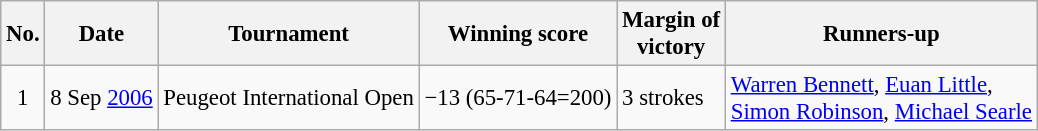<table class="wikitable" style="font-size:95%;">
<tr>
<th>No.</th>
<th>Date</th>
<th>Tournament</th>
<th>Winning score</th>
<th>Margin of<br>victory</th>
<th>Runners-up</th>
</tr>
<tr>
<td align=center>1</td>
<td align=right>8 Sep <a href='#'>2006</a></td>
<td>Peugeot International Open</td>
<td>−13 (65-71-64=200)</td>
<td>3 strokes</td>
<td> <a href='#'>Warren Bennett</a>,  <a href='#'>Euan Little</a>,<br> <a href='#'>Simon Robinson</a>,  <a href='#'>Michael Searle</a></td>
</tr>
</table>
